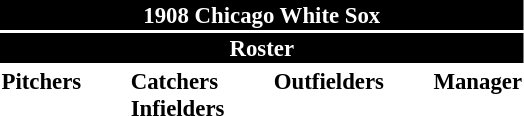<table class="toccolours" style="font-size: 95%;">
<tr>
<th colspan="10" style="background-color: black; color: white; text-align: center;">1908 Chicago White Sox</th>
</tr>
<tr>
<td colspan="10" style="background-color: black; color: white; text-align: center;"><strong>Roster</strong></td>
</tr>
<tr>
<td valign="top"><strong>Pitchers</strong><br>







</td>
<td width="25px"></td>
<td valign="top"><strong>Catchers</strong><br>



<strong>Infielders</strong>






</td>
<td width="25px"></td>
<td valign="top"><strong>Outfielders</strong><br>


</td>
<td width="25px"></td>
<td valign="top"><strong>Manager</strong><br></td>
</tr>
</table>
